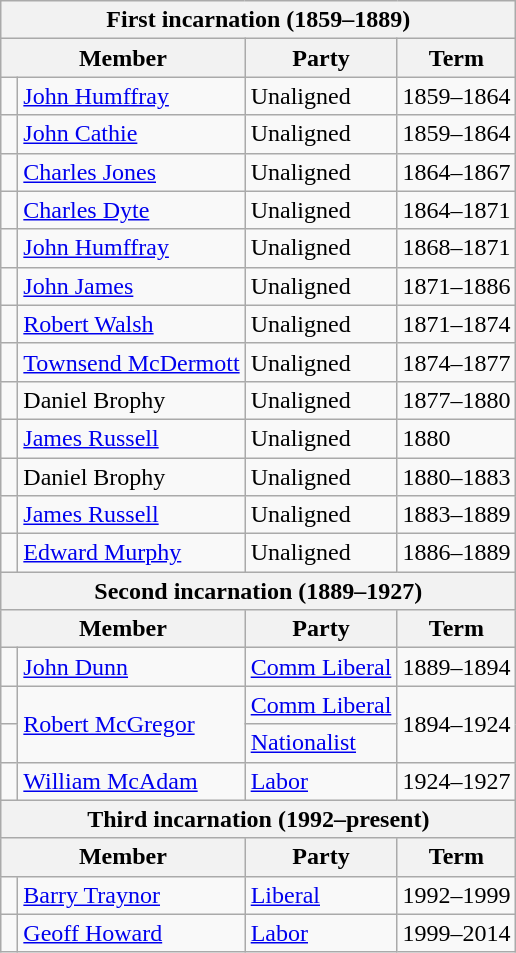<table class="wikitable">
<tr>
<th colspan="4">First incarnation (1859–1889)</th>
</tr>
<tr>
<th colspan="2">Member</th>
<th>Party</th>
<th>Term</th>
</tr>
<tr>
<td> </td>
<td><a href='#'>John Humffray</a></td>
<td>Unaligned</td>
<td>1859–1864</td>
</tr>
<tr>
<td> </td>
<td><a href='#'>John Cathie</a></td>
<td>Unaligned</td>
<td>1859–1864</td>
</tr>
<tr>
<td> </td>
<td><a href='#'>Charles Jones</a></td>
<td>Unaligned</td>
<td>1864–1867</td>
</tr>
<tr>
<td> </td>
<td><a href='#'>Charles Dyte</a></td>
<td>Unaligned</td>
<td>1864–1871</td>
</tr>
<tr>
<td> </td>
<td><a href='#'>John Humffray</a></td>
<td>Unaligned</td>
<td>1868–1871</td>
</tr>
<tr>
<td> </td>
<td><a href='#'>John James</a></td>
<td>Unaligned</td>
<td>1871–1886</td>
</tr>
<tr>
<td> </td>
<td><a href='#'>Robert Walsh</a></td>
<td>Unaligned</td>
<td>1871–1874</td>
</tr>
<tr>
<td> </td>
<td><a href='#'>Townsend McDermott</a></td>
<td>Unaligned</td>
<td>1874–1877</td>
</tr>
<tr>
<td> </td>
<td>Daniel Brophy</td>
<td>Unaligned</td>
<td>1877–1880</td>
</tr>
<tr>
<td> </td>
<td><a href='#'>James Russell</a></td>
<td>Unaligned</td>
<td>1880</td>
</tr>
<tr>
<td> </td>
<td>Daniel Brophy</td>
<td>Unaligned</td>
<td>1880–1883</td>
</tr>
<tr>
<td> </td>
<td><a href='#'>James Russell</a></td>
<td>Unaligned</td>
<td>1883–1889</td>
</tr>
<tr>
<td> </td>
<td><a href='#'>Edward Murphy</a></td>
<td>Unaligned</td>
<td>1886–1889</td>
</tr>
<tr>
<th colspan="4">Second incarnation (1889–1927)</th>
</tr>
<tr>
<th colspan="2">Member</th>
<th>Party</th>
<th>Term</th>
</tr>
<tr>
<td> </td>
<td><a href='#'>John Dunn</a></td>
<td><a href='#'>Comm Liberal</a></td>
<td>1889–1894</td>
</tr>
<tr>
<td> </td>
<td rowspan="2"><a href='#'>Robert McGregor</a></td>
<td><a href='#'>Comm Liberal</a></td>
<td rowspan="2">1894–1924</td>
</tr>
<tr>
<td> </td>
<td><a href='#'>Nationalist</a></td>
</tr>
<tr>
<td> </td>
<td><a href='#'>William McAdam</a></td>
<td><a href='#'>Labor</a></td>
<td>1924–1927</td>
</tr>
<tr>
<th colspan="4">Third incarnation (1992–present)</th>
</tr>
<tr>
<th colspan="2">Member</th>
<th>Party</th>
<th>Term</th>
</tr>
<tr>
<td> </td>
<td><a href='#'>Barry Traynor</a></td>
<td><a href='#'>Liberal</a></td>
<td>1992–1999</td>
</tr>
<tr>
<td> </td>
<td><a href='#'>Geoff Howard</a></td>
<td><a href='#'>Labor</a></td>
<td>1999–2014</td>
</tr>
</table>
